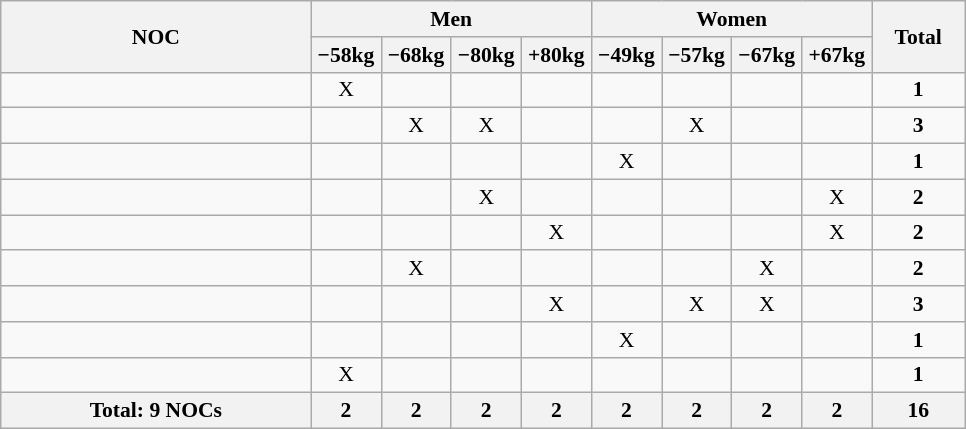<table class="wikitable" style="text-align:center; font-size:90%">
<tr>
<th rowspan="2" width=200 align="left">NOC</th>
<th colspan="4">Men</th>
<th colspan="4">Women</th>
<th width=55 rowspan="2">Total</th>
</tr>
<tr>
<th width=40>−58kg</th>
<th width=40>−68kg</th>
<th width=40>−80kg</th>
<th width=40>+80kg</th>
<th width=40>−49kg</th>
<th width=40>−57kg</th>
<th width=40>−67kg</th>
<th width=40>+67kg</th>
</tr>
<tr>
<td align="left"></td>
<td>X</td>
<td></td>
<td></td>
<td></td>
<td></td>
<td></td>
<td></td>
<td></td>
<td><strong>1</strong></td>
</tr>
<tr>
<td align="left"></td>
<td></td>
<td>X</td>
<td>X</td>
<td></td>
<td></td>
<td>X</td>
<td></td>
<td></td>
<td><strong>3</strong></td>
</tr>
<tr>
<td align="left"></td>
<td></td>
<td></td>
<td></td>
<td></td>
<td>X</td>
<td></td>
<td></td>
<td></td>
<td><strong>1</strong></td>
</tr>
<tr>
<td align="left"></td>
<td></td>
<td></td>
<td>X</td>
<td></td>
<td></td>
<td></td>
<td></td>
<td>X</td>
<td><strong>2</strong></td>
</tr>
<tr>
<td align="left"></td>
<td></td>
<td></td>
<td></td>
<td>X</td>
<td></td>
<td></td>
<td></td>
<td>X</td>
<td><strong>2</strong></td>
</tr>
<tr>
<td align="left"></td>
<td></td>
<td>X</td>
<td></td>
<td></td>
<td></td>
<td></td>
<td>X</td>
<td></td>
<td><strong>2</strong></td>
</tr>
<tr>
<td align="left"></td>
<td></td>
<td></td>
<td></td>
<td>X</td>
<td></td>
<td>X</td>
<td>X</td>
<td></td>
<td><strong>3</strong></td>
</tr>
<tr>
<td align="left"></td>
<td></td>
<td></td>
<td></td>
<td></td>
<td>X</td>
<td></td>
<td></td>
<td></td>
<td><strong>1</strong></td>
</tr>
<tr>
<td align="left"></td>
<td>X</td>
<td></td>
<td></td>
<td></td>
<td></td>
<td></td>
<td></td>
<td></td>
<td><strong>1</strong></td>
</tr>
<tr>
<th>Total: 9 NOCs</th>
<th>2</th>
<th>2</th>
<th>2</th>
<th>2</th>
<th>2</th>
<th>2</th>
<th>2</th>
<th>2</th>
<th>16</th>
</tr>
</table>
